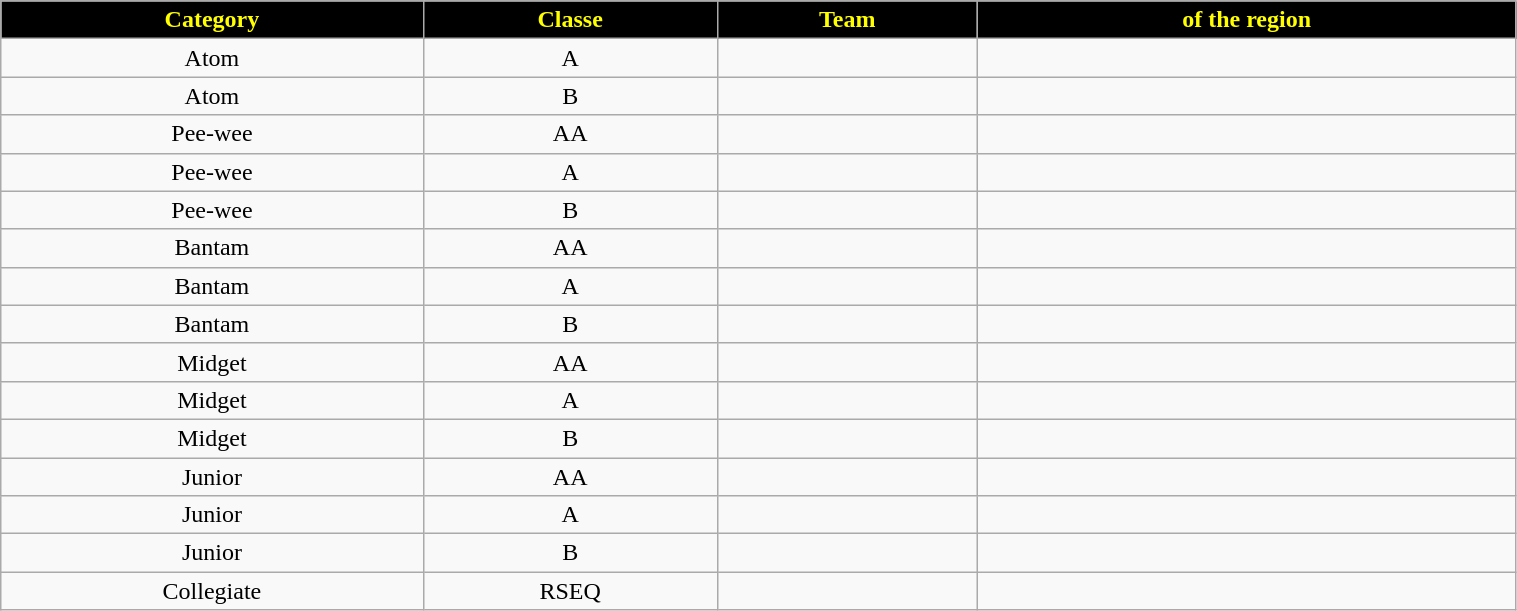<table class="wikitable" width="80%">
<tr align="center"  style="background:black;color:yellow;">
<td><strong>Category</strong></td>
<td><strong>Classe</strong></td>
<td><strong>Team</strong></td>
<td><strong>of the region</strong></td>
</tr>
<tr align="center" bgcolor="">
<td>Atom</td>
<td>A</td>
<td></td>
<td></td>
</tr>
<tr align="center" bgcolor="">
<td>Atom</td>
<td>B</td>
<td></td>
<td></td>
</tr>
<tr align="center" bgcolor="">
<td>Pee-wee</td>
<td>AA</td>
<td></td>
<td></td>
</tr>
<tr align="center" bgcolor="">
<td>Pee-wee</td>
<td>A</td>
<td></td>
<td></td>
</tr>
<tr align="center" bgcolor="">
<td>Pee-wee</td>
<td>B</td>
<td></td>
<td></td>
</tr>
<tr align="center" bgcolor="">
<td>Bantam</td>
<td>AA</td>
<td></td>
<td></td>
</tr>
<tr align="center" bgcolor="">
<td>Bantam</td>
<td>A</td>
<td></td>
<td></td>
</tr>
<tr align="center" bgcolor="">
<td>Bantam</td>
<td>B</td>
<td></td>
<td></td>
</tr>
<tr align="center" bgcolor="">
<td>Midget</td>
<td>AA</td>
<td></td>
<td></td>
</tr>
<tr align="center" bgcolor="">
<td>Midget</td>
<td>A</td>
<td></td>
<td></td>
</tr>
<tr align="center" bgcolor="">
<td>Midget</td>
<td>B</td>
<td></td>
<td></td>
</tr>
<tr align="center" bgcolor="">
<td>Junior</td>
<td>AA</td>
<td></td>
<td></td>
</tr>
<tr align="center" bgcolor="">
<td>Junior</td>
<td>A</td>
<td></td>
<td></td>
</tr>
<tr align="center" bgcolor="">
<td>Junior</td>
<td>B</td>
<td></td>
<td></td>
</tr>
<tr align="center" bgcolor="">
<td>Collegiate</td>
<td>RSEQ</td>
<td></td>
<td></td>
</tr>
</table>
